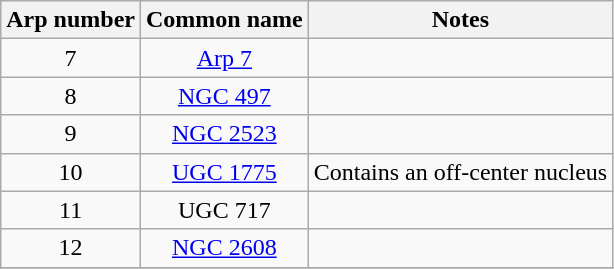<table class="wikitable" style="text-align:center;">
<tr>
<th>Arp number</th>
<th>Common name</th>
<th>Notes</th>
</tr>
<tr>
<td>7</td>
<td><a href='#'>Arp 7</a></td>
<td></td>
</tr>
<tr>
<td>8</td>
<td><a href='#'>NGC 497</a></td>
<td></td>
</tr>
<tr>
<td>9</td>
<td><a href='#'>NGC 2523</a></td>
<td></td>
</tr>
<tr>
<td>10</td>
<td><a href='#'>UGC 1775</a></td>
<td>Contains an off-center nucleus</td>
</tr>
<tr>
<td>11</td>
<td>UGC 717</td>
<td></td>
</tr>
<tr>
<td>12</td>
<td><a href='#'>NGC 2608</a></td>
<td></td>
</tr>
<tr>
</tr>
</table>
